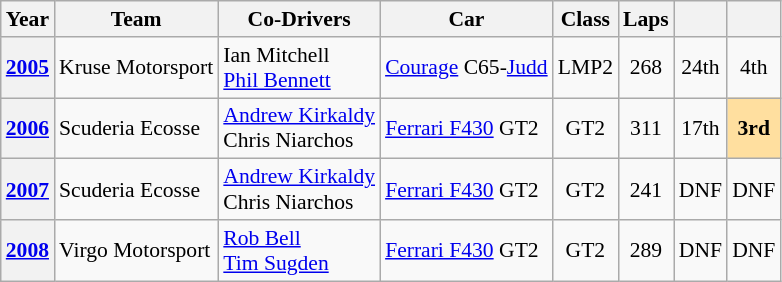<table class="wikitable" style="font-size:90%">
<tr>
<th>Year</th>
<th>Team</th>
<th>Co-Drivers</th>
<th>Car</th>
<th>Class</th>
<th>Laps</th>
<th></th>
<th></th>
</tr>
<tr align="center">
<th><a href='#'>2005</a></th>
<td align="left"> Kruse Motorsport</td>
<td align="left"> Ian Mitchell<br> <a href='#'>Phil Bennett</a></td>
<td align="left"><a href='#'>Courage</a> C65-<a href='#'>Judd</a></td>
<td>LMP2</td>
<td>268</td>
<td>24th</td>
<td>4th</td>
</tr>
<tr align="center">
<th><a href='#'>2006</a></th>
<td align="left"> Scuderia Ecosse</td>
<td align="left"> <a href='#'>Andrew Kirkaldy</a><br> Chris Niarchos</td>
<td align="left"><a href='#'>Ferrari F430</a> GT2</td>
<td>GT2</td>
<td>311</td>
<td>17th</td>
<td style="background:#FFDF9F;"><strong>3rd</strong></td>
</tr>
<tr align="center">
<th><a href='#'>2007</a></th>
<td align="left"> Scuderia Ecosse</td>
<td align="left"> <a href='#'>Andrew Kirkaldy</a><br> Chris Niarchos</td>
<td align="left"><a href='#'>Ferrari F430</a> GT2</td>
<td>GT2</td>
<td>241</td>
<td>DNF</td>
<td>DNF</td>
</tr>
<tr align="center">
<th><a href='#'>2008</a></th>
<td align="left"> Virgo Motorsport</td>
<td align="left"> <a href='#'>Rob Bell</a><br> <a href='#'>Tim Sugden</a></td>
<td align="left"><a href='#'>Ferrari F430</a> GT2</td>
<td>GT2</td>
<td>289</td>
<td>DNF</td>
<td>DNF</td>
</tr>
</table>
